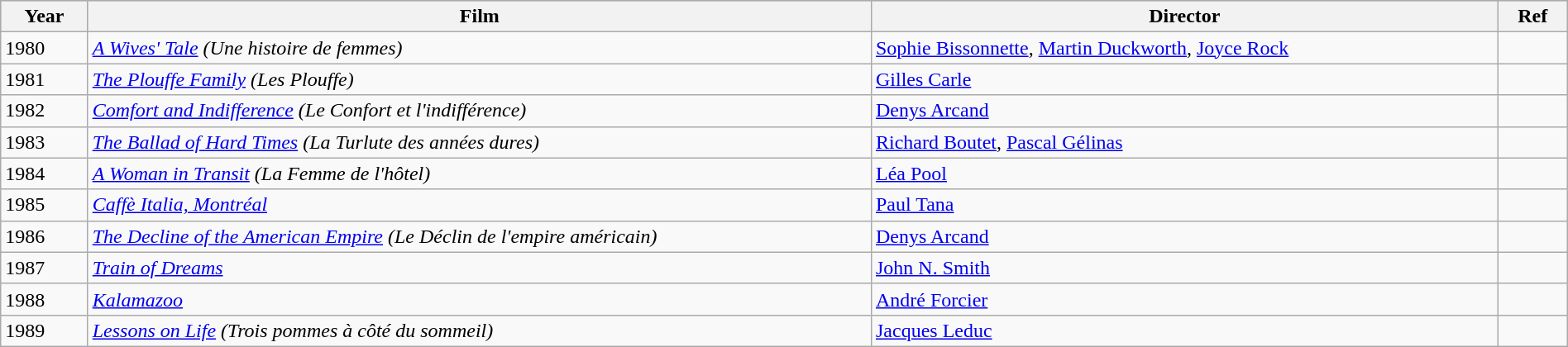<table class="wikitable" style="width:100%;">
<tr style="background:#bebebe;">
<th>Year</th>
<th width=50%>Film</th>
<th width=40%>Director</th>
<th>Ref</th>
</tr>
<tr>
<td>1980</td>
<td><em><a href='#'>A Wives' Tale</a> (Une histoire de femmes)</em></td>
<td><a href='#'>Sophie Bissonnette</a>, <a href='#'>Martin Duckworth</a>, <a href='#'>Joyce Rock</a></td>
<td></td>
</tr>
<tr>
<td>1981</td>
<td><em><a href='#'>The Plouffe Family</a> (Les Plouffe)</em></td>
<td><a href='#'>Gilles Carle</a></td>
<td></td>
</tr>
<tr>
<td>1982</td>
<td><em><a href='#'>Comfort and Indifference</a> (Le Confort et l'indifférence)</em></td>
<td><a href='#'>Denys Arcand</a></td>
<td></td>
</tr>
<tr>
<td>1983</td>
<td><em><a href='#'>The Ballad of Hard Times</a> (La Turlute des années dures)</em></td>
<td><a href='#'>Richard Boutet</a>, <a href='#'>Pascal Gélinas</a></td>
<td></td>
</tr>
<tr>
<td>1984</td>
<td><em><a href='#'>A Woman in Transit</a> (La Femme de l'hôtel)</em></td>
<td><a href='#'>Léa Pool</a></td>
<td></td>
</tr>
<tr>
<td>1985</td>
<td><em><a href='#'>Caffè Italia, Montréal</a></em></td>
<td><a href='#'>Paul Tana</a></td>
<td></td>
</tr>
<tr>
<td>1986</td>
<td><em><a href='#'>The Decline of the American Empire</a> (Le Déclin de l'empire américain)</em></td>
<td><a href='#'>Denys Arcand</a></td>
<td></td>
</tr>
<tr>
<td>1987</td>
<td><em><a href='#'>Train of Dreams</a></em></td>
<td><a href='#'>John N. Smith</a></td>
<td></td>
</tr>
<tr>
<td>1988</td>
<td><em><a href='#'>Kalamazoo</a></em></td>
<td><a href='#'>André Forcier</a></td>
<td></td>
</tr>
<tr>
<td>1989</td>
<td><em><a href='#'>Lessons on Life</a> (Trois pommes à côté du sommeil)</em></td>
<td><a href='#'>Jacques Leduc</a></td>
<td></td>
</tr>
</table>
